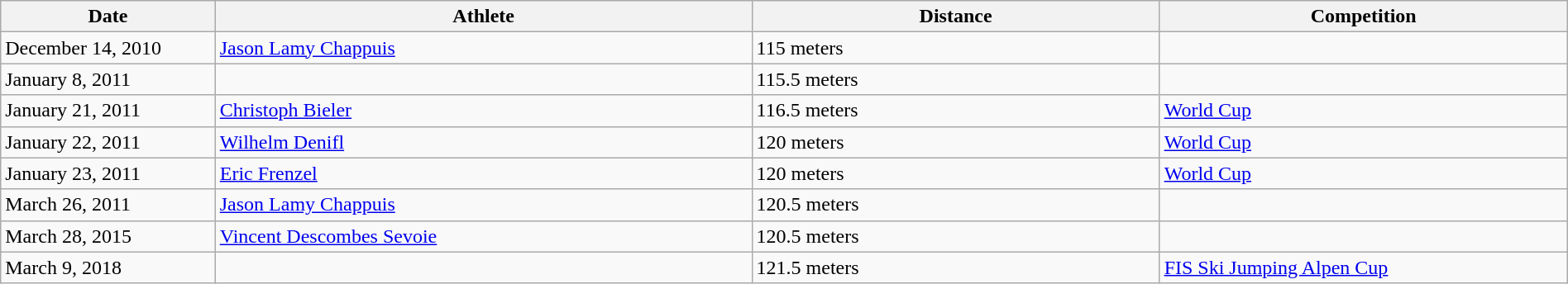<table class="wikitable sortable" style=" width:100%;">
<tr>
<th scope="col" style="width:10%;">Date</th>
<th scope="col" style="width:25%;"><strong>Athlete</strong></th>
<th scope="col" style="width:19%;">Distance</th>
<th scope="col" style="width:19%;"><strong>Competition</strong></th>
</tr>
<tr>
<td>December 14, 2010</td>
<td> <a href='#'>Jason Lamy Chappuis</a></td>
<td>115 meters</td>
<td></td>
</tr>
<tr>
<td>January 8, 2011</td>
<td> </td>
<td>115.5 meters</td>
<td></td>
</tr>
<tr>
<td>January 21, 2011</td>
<td> <a href='#'>Christoph Bieler</a></td>
<td>116.5 meters</td>
<td><a href='#'>World Cup</a></td>
</tr>
<tr>
<td>January 22, 2011</td>
<td> <a href='#'>Wilhelm Denifl</a></td>
<td>120 meters</td>
<td><a href='#'>World Cup</a></td>
</tr>
<tr>
<td>January 23, 2011</td>
<td> <a href='#'>Eric Frenzel</a></td>
<td>120 meters</td>
<td><a href='#'>World Cup</a></td>
</tr>
<tr>
<td>March 26, 2011</td>
<td> <a href='#'>Jason Lamy Chappuis</a></td>
<td>120.5 meters</td>
<td></td>
</tr>
<tr>
<td>March 28, 2015</td>
<td> <a href='#'>Vincent Descombes Sevoie</a></td>
<td>120.5 meters</td>
<td></td>
</tr>
<tr>
<td>March 9, 2018</td>
<td> </td>
<td>121.5 meters</td>
<td><a href='#'>FIS Ski Jumping Alpen Cup</a></td>
</tr>
</table>
